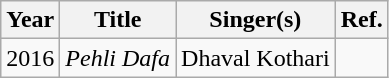<table class="wikitable">
<tr>
<th>Year</th>
<th>Title</th>
<th>Singer(s)</th>
<th>Ref.</th>
</tr>
<tr>
<td>2016</td>
<td><em>Pehli Dafa</em></td>
<td>Dhaval Kothari</td>
<td></td>
</tr>
</table>
